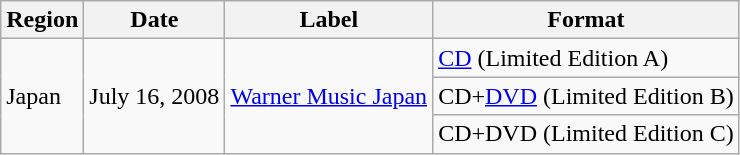<table class="wikitable">
<tr>
<th>Region</th>
<th>Date</th>
<th>Label</th>
<th>Format</th>
</tr>
<tr>
<td rowspan="3">Japan</td>
<td rowspan="3">July 16, 2008</td>
<td rowspan="3"><a href='#'>Warner Music Japan</a></td>
<td><a href='#'>CD</a> (Limited Edition A)</td>
</tr>
<tr>
<td>CD+<a href='#'>DVD</a> (Limited Edition B)</td>
</tr>
<tr>
<td>CD+DVD (Limited Edition C)</td>
</tr>
</table>
